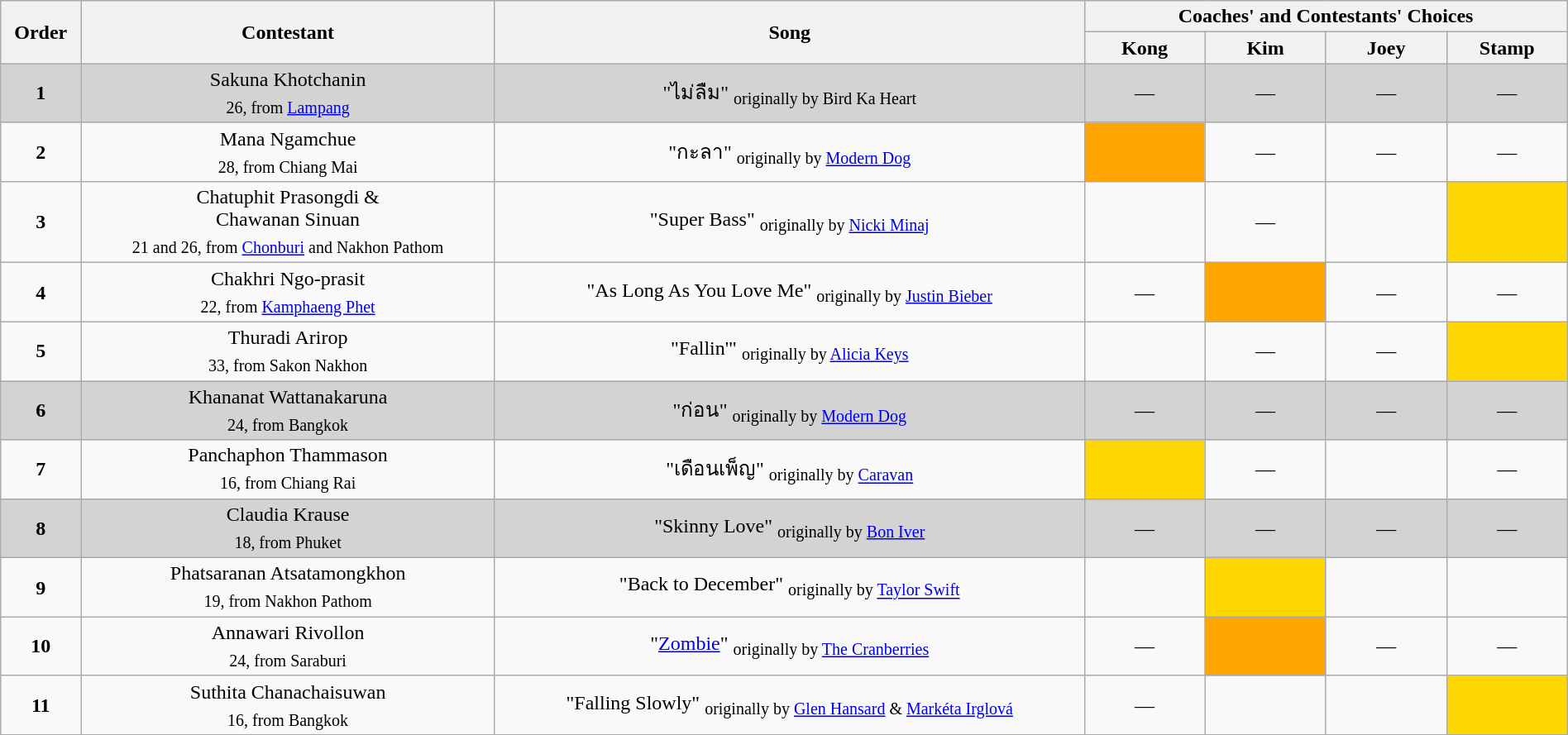<table class="wikitable" style="text-align:center; width:100%;">
<tr>
<th rowspan=2>Order</th>
<th rowspan=2>Contestant</th>
<th rowspan=2>Song</th>
<th colspan=4>Coaches' and Contestants' Choices</th>
</tr>
<tr>
<th width="90">Kong</th>
<th width="90">Kim</th>
<th width="90">Joey</th>
<th width="90">Stamp</th>
</tr>
<tr bgcolor=lightgrey>
<td align="center"><strong>1</strong></td>
<td>Sakuna Khotchanin<br><sub>26, from <a href='#'>Lampang</a></sub></td>
<td>"ไม่ลืม" <sub>originally by Bird Ka Heart</sub></td>
<td style="text-align:center;">—</td>
<td style="text-align:center;">—</td>
<td style="text-align:center;">—</td>
<td style="text-align:center;">—</td>
</tr>
<tr>
<td align="center"><strong>2</strong></td>
<td>Mana Ngamchue<br><sub>28, from Chiang Mai</sub></td>
<td>"กะลา" <sub>originally by <a href='#'>Modern Dog</a></sub></td>
<td style="background:orange;text-align:center;"></td>
<td style="text-align:center;">—</td>
<td style="text-align:center;">—</td>
<td style="text-align:center;">—</td>
</tr>
<tr>
<td align="center"><strong>3</strong></td>
<td>Chatuphit Prasongdi &<br> Chawanan Sinuan<br><sub>21 and 26, from <a href='#'>Chonburi</a> and Nakhon Pathom</sub></td>
<td>"Super Bass" <sub>originally by <a href='#'>Nicki Minaj</a></sub></td>
<td style="text-align:center;"></td>
<td style="text-align:center;">—</td>
<td style="text-align:center;"></td>
<td style="background:gold;text-align:center;"></td>
</tr>
<tr>
<td align="center"><strong>4</strong></td>
<td>Chakhri Ngo-prasit<br><sub>22, from <a href='#'>Kamphaeng Phet</a></sub></td>
<td>"As Long As You Love Me" <sub>originally by <a href='#'>Justin Bieber</a></sub></td>
<td style="text-align:center;">—</td>
<td style="background:orange;text-align:center;"></td>
<td style="text-align:center;">—</td>
<td style="text-align:center;">—</td>
</tr>
<tr>
<td align="center"><strong>5</strong></td>
<td>Thuradi Arirop<br><sub>33, from Sakon Nakhon</sub></td>
<td>"Fallin'" <sub>originally by <a href='#'>Alicia Keys</a></sub></td>
<td style="text-align:center;"></td>
<td style="text-align:center;">—</td>
<td style="text-align:center;">—</td>
<td style="background:gold;text-align:center;"></td>
</tr>
<tr bgcolor=lightgrey>
<td align="center"><strong>6</strong></td>
<td>Khananat Wattanakaruna<br><sub>24, from Bangkok</sub></td>
<td>"ก่อน" <sub>originally by <a href='#'>Modern Dog</a></sub></td>
<td style="text-align:center;">—</td>
<td style="text-align:center;">—</td>
<td style="text-align:center;">—</td>
<td style="text-align:center;">—</td>
</tr>
<tr>
<td align="center"><strong>7</strong></td>
<td>Panchaphon Thammason<br><sub>16, from Chiang Rai</sub></td>
<td>"เดือนเพ็ญ" <sub>originally by <a href='#'>Caravan</a></sub></td>
<td style="background:gold;text-align:center;"></td>
<td style="text-align:center;">—</td>
<td style="text-align:center;"></td>
<td style="text-align:center;">—</td>
</tr>
<tr bgcolor=lightgrey>
<td align="center"><strong>8</strong></td>
<td>Claudia Krause<br><sub>18, from Phuket</sub></td>
<td>"Skinny Love" <sub>originally by <a href='#'>Bon Iver</a></sub></td>
<td style="text-align:center;">—</td>
<td style="text-align:center;">—</td>
<td style="text-align:center;">—</td>
<td style="text-align:center;">—</td>
</tr>
<tr>
<td align="center"><strong>9</strong></td>
<td>Phatsaranan Atsatamongkhon<br><sub>19, from Nakhon Pathom</sub></td>
<td>"Back to December" <sub>originally by <a href='#'>Taylor Swift</a></sub></td>
<td style="text-align:center;"></td>
<td style="background:gold;text-align:center;"></td>
<td style="text-align:center;"></td>
<td style="text-align:center;"></td>
</tr>
<tr>
<td align="center"><strong>10</strong></td>
<td>Annawari Rivollon<br><sub>24, from Saraburi</sub></td>
<td>"<a href='#'>Zombie</a>" <sub>originally by <a href='#'>The Cranberries</a></sub></td>
<td style="text-align:center;">—</td>
<td style="background:orange;text-align:center;"></td>
<td style="text-align:center;">—</td>
<td style="text-align:center;">—</td>
</tr>
<tr>
<td align="center"><strong>11</strong></td>
<td>Suthita Chanachaisuwan<br><sub>16, from Bangkok</sub></td>
<td>"Falling Slowly" <sub>originally by <a href='#'>Glen Hansard</a> & <a href='#'>Markéta Irglová</a></sub></td>
<td style="text-align:center;">—</td>
<td style="text-align:center;"></td>
<td style="text-align:center;"></td>
<td style="background:gold;text-align:center;"></td>
</tr>
<tr>
</tr>
<tr>
</tr>
</table>
